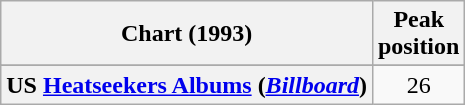<table class="wikitable sortable plainrowheaders">
<tr>
<th>Chart (1993)</th>
<th>Peak<br>position</th>
</tr>
<tr>
</tr>
<tr>
<th scope="row">US <a href='#'>Heatseekers Albums</a> (<em><a href='#'>Billboard</a></em>)</th>
<td style="text-align:center;">26</td>
</tr>
</table>
